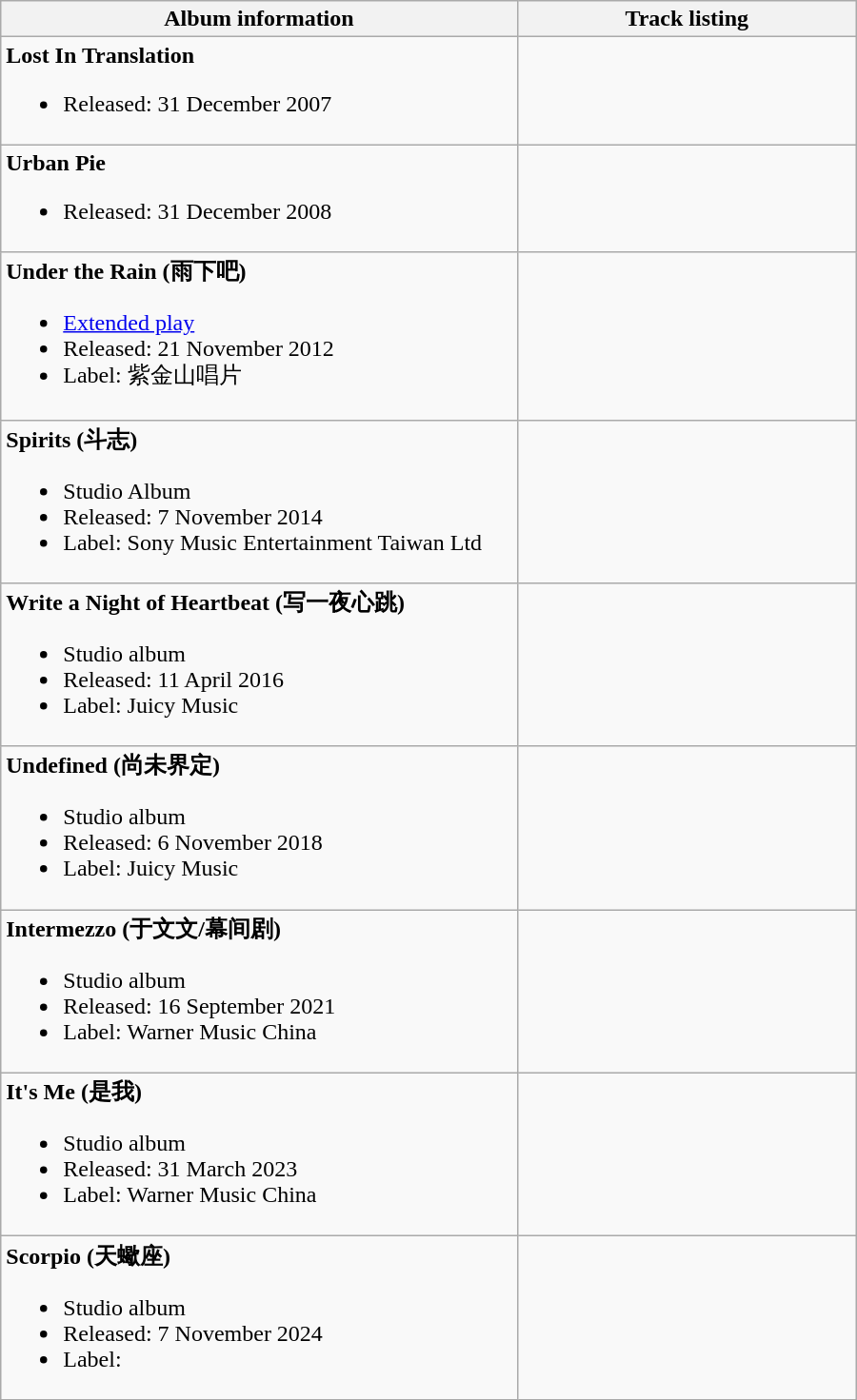<table class="wikitable" style="width:600px">
<tr>
<th>Album information</th>
<th align="center" width="230px">Track listing</th>
</tr>
<tr>
<td><strong>Lost In Translation</strong><br><ul><li>Released: 31 December 2007</li></ul></td>
<td style="font-size: 85%;"></td>
</tr>
<tr>
<td><strong>Urban Pie</strong><br><ul><li>Released: 31 December 2008</li></ul></td>
<td style="font-size: 85%;"></td>
</tr>
<tr>
<td><strong>Under the Rain (雨下吧)</strong><br><ul><li><a href='#'>Extended play</a></li><li>Released: 21 November 2012</li><li>Label: 紫金山唱片</li></ul></td>
<td style="font-size: 85%;"></td>
</tr>
<tr>
<td><strong>Spirits (斗志)</strong> <br><ul><li>Studio Album</li><li>Released: 7 November 2014</li><li>Label: Sony Music Entertainment Taiwan Ltd</li></ul></td>
<td style="font-size: 85%;"></td>
</tr>
<tr>
<td><strong>Write a Night of Heartbeat (写一夜心跳)</strong> <br><ul><li>Studio album</li><li>Released: 11 April 2016</li><li>Label: Juicy Music</li></ul></td>
<td style="font-size: 85%;"></td>
</tr>
<tr>
<td><strong>Undefined (尚未界定)</strong> <br><ul><li>Studio album</li><li>Released: 6 November 2018</li><li>Label: Juicy Music</li></ul></td>
<td style="font-size: 85%;"></td>
</tr>
<tr>
<td><strong>Intermezzo (于文文/幕间剧)</strong><br><ul><li>Studio album</li><li>Released: 16 September 2021</li><li>Label: Warner Music China</li></ul></td>
<td style="font-size: 85%;"></td>
</tr>
<tr>
<td><strong>It's Me (是我)</strong><br><ul><li>Studio album</li><li>Released: 31 March 2023</li><li>Label: Warner Music China</li></ul></td>
<td style="font-size: 85%;"></td>
</tr>
<tr>
<td><strong>Scorpio (天蠍座)</strong><br><ul><li>Studio album</li><li>Released: 7 November 2024</li><li>Label:</li></ul></td>
<td style="font-size: 85%;"></td>
</tr>
</table>
